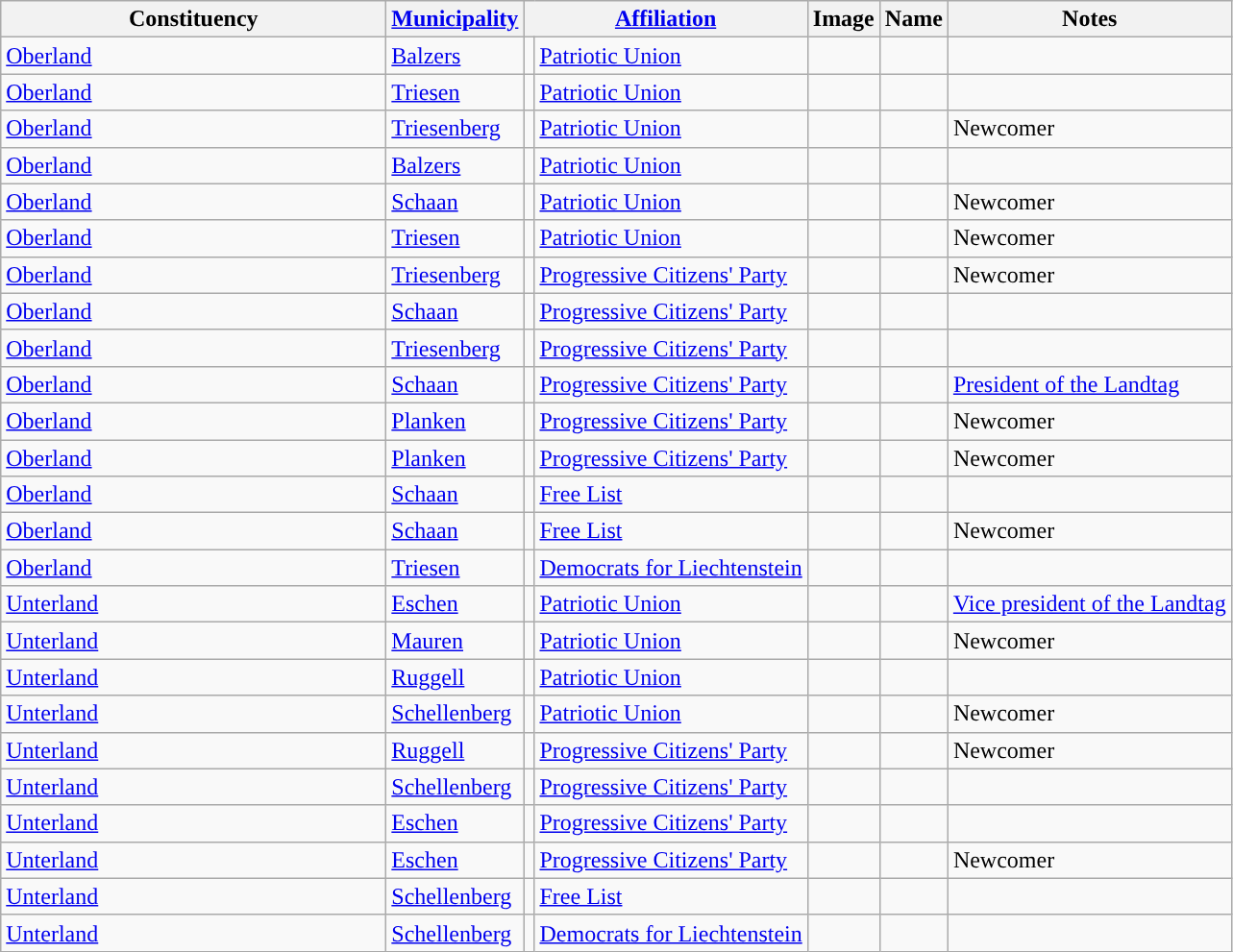<table class="wikitable sortable" id="elected-mps">
<tr>
<th width="260px">Constituency</th>
<th><a href='#'>Municipality</a></th>
<th colspan="2"><a href='#'>Affiliation</a></th>
<th>Image</th>
<th>Name</th>
<th>Notes</th>
</tr>
<tr>
<td><a href='#'>Oberland</a></td>
<td><a href='#'>Balzers</a></td>
<td style="background-color: "></td>
<td><a href='#'>Patriotic Union</a></td>
<td></td>
<td></td>
<td></td>
</tr>
<tr>
<td><a href='#'>Oberland</a></td>
<td><a href='#'>Triesen</a></td>
<td style="background-color: "></td>
<td><a href='#'>Patriotic Union</a></td>
<td></td>
<td></td>
<td></td>
</tr>
<tr>
<td><a href='#'>Oberland</a></td>
<td><a href='#'>Triesenberg</a></td>
<td style="background-color: "></td>
<td><a href='#'>Patriotic Union</a></td>
<td></td>
<td></td>
<td>Newcomer</td>
</tr>
<tr>
<td><a href='#'>Oberland</a></td>
<td><a href='#'>Balzers</a></td>
<td style="background-color: "></td>
<td><a href='#'>Patriotic Union</a></td>
<td></td>
<td></td>
<td></td>
</tr>
<tr>
<td><a href='#'>Oberland</a></td>
<td><a href='#'>Schaan</a></td>
<td style="background-color: "></td>
<td><a href='#'>Patriotic Union</a></td>
<td></td>
<td></td>
<td>Newcomer</td>
</tr>
<tr>
<td><a href='#'>Oberland</a></td>
<td><a href='#'>Triesen</a></td>
<td style="background-color: "></td>
<td><a href='#'>Patriotic Union</a></td>
<td></td>
<td></td>
<td>Newcomer</td>
</tr>
<tr>
<td><a href='#'>Oberland</a></td>
<td><a href='#'>Triesenberg</a></td>
<td style="background-color: "></td>
<td><a href='#'>Progressive Citizens' Party</a></td>
<td></td>
<td></td>
<td>Newcomer</td>
</tr>
<tr>
<td><a href='#'>Oberland</a></td>
<td><a href='#'>Schaan</a></td>
<td style="background-color: "></td>
<td><a href='#'>Progressive Citizens' Party</a></td>
<td></td>
<td></td>
<td></td>
</tr>
<tr>
<td><a href='#'>Oberland</a></td>
<td><a href='#'>Triesenberg</a></td>
<td style="background-color: "></td>
<td><a href='#'>Progressive Citizens' Party</a></td>
<td></td>
<td></td>
<td></td>
</tr>
<tr>
<td><a href='#'>Oberland</a></td>
<td><a href='#'>Schaan</a></td>
<td style="background-color: "></td>
<td><a href='#'>Progressive Citizens' Party</a></td>
<td></td>
<td></td>
<td><a href='#'>President of the Landtag</a></td>
</tr>
<tr>
<td><a href='#'>Oberland</a></td>
<td><a href='#'>Planken</a></td>
<td style="background-color: "></td>
<td><a href='#'>Progressive Citizens' Party</a></td>
<td></td>
<td></td>
<td>Newcomer</td>
</tr>
<tr>
<td><a href='#'>Oberland</a></td>
<td><a href='#'>Planken</a></td>
<td style="background-color: "></td>
<td><a href='#'>Progressive Citizens' Party</a></td>
<td></td>
<td></td>
<td>Newcomer</td>
</tr>
<tr>
<td><a href='#'>Oberland</a></td>
<td><a href='#'>Schaan</a></td>
<td style="background-color: "></td>
<td><a href='#'>Free List</a></td>
<td></td>
<td></td>
<td></td>
</tr>
<tr>
<td><a href='#'>Oberland</a></td>
<td><a href='#'>Schaan</a></td>
<td style="background-color: "></td>
<td><a href='#'>Free List</a></td>
<td></td>
<td></td>
<td>Newcomer</td>
</tr>
<tr>
<td><a href='#'>Oberland</a></td>
<td><a href='#'>Triesen</a></td>
<td style="background-color: "></td>
<td><a href='#'>Democrats for Liechtenstein</a></td>
<td></td>
<td></td>
<td></td>
</tr>
<tr>
<td><a href='#'>Unterland</a></td>
<td><a href='#'>Eschen</a></td>
<td style="background-color: "></td>
<td><a href='#'>Patriotic Union</a></td>
<td></td>
<td></td>
<td><a href='#'>Vice president of the Landtag</a></td>
</tr>
<tr>
<td><a href='#'>Unterland</a></td>
<td><a href='#'>Mauren</a></td>
<td style="background-color: "></td>
<td><a href='#'>Patriotic Union</a></td>
<td></td>
<td></td>
<td>Newcomer</td>
</tr>
<tr>
<td><a href='#'>Unterland</a></td>
<td><a href='#'>Ruggell</a></td>
<td style="background-color: "></td>
<td><a href='#'>Patriotic Union</a></td>
<td></td>
<td></td>
<td></td>
</tr>
<tr>
<td><a href='#'>Unterland</a></td>
<td><a href='#'>Schellenberg</a></td>
<td style="background-color: "></td>
<td><a href='#'>Patriotic Union</a></td>
<td></td>
<td></td>
<td>Newcomer</td>
</tr>
<tr>
<td><a href='#'>Unterland</a></td>
<td><a href='#'>Ruggell</a></td>
<td style="background-color: "></td>
<td><a href='#'>Progressive Citizens' Party</a></td>
<td></td>
<td></td>
<td>Newcomer</td>
</tr>
<tr>
<td><a href='#'>Unterland</a></td>
<td><a href='#'>Schellenberg</a></td>
<td style="background-color: "></td>
<td><a href='#'>Progressive Citizens' Party</a></td>
<td></td>
<td></td>
<td></td>
</tr>
<tr>
<td><a href='#'>Unterland</a></td>
<td><a href='#'>Eschen</a></td>
<td style="background-color: "></td>
<td><a href='#'>Progressive Citizens' Party</a></td>
<td></td>
<td></td>
<td></td>
</tr>
<tr>
<td><a href='#'>Unterland</a></td>
<td><a href='#'>Eschen</a></td>
<td style="background-color: "></td>
<td><a href='#'>Progressive Citizens' Party</a></td>
<td></td>
<td></td>
<td>Newcomer</td>
</tr>
<tr>
<td><a href='#'>Unterland</a></td>
<td><a href='#'>Schellenberg</a></td>
<td style="background-color: "></td>
<td><a href='#'>Free List</a></td>
<td></td>
<td></td>
<td></td>
</tr>
<tr>
<td><a href='#'>Unterland</a></td>
<td><a href='#'>Schellenberg</a></td>
<td style="background-color: "></td>
<td><a href='#'>Democrats for Liechtenstein</a></td>
<td></td>
<td></td>
<td></td>
</tr>
</table>
